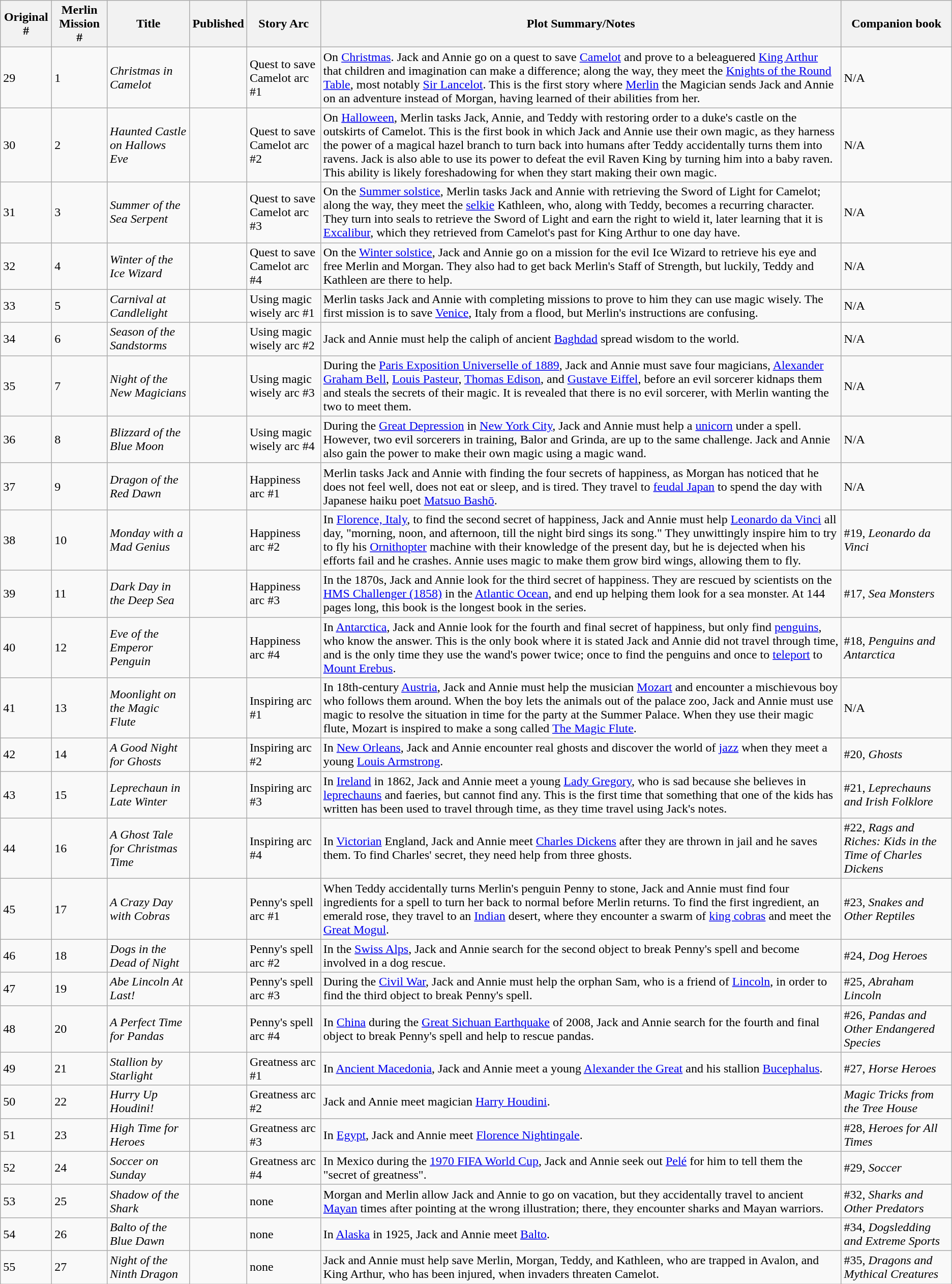<table class="wikitable">
<tr>
<th>Original #</th>
<th>Merlin Mission #</th>
<th>Title</th>
<th>Published</th>
<th>Story Arc</th>
<th>Plot Summary/Notes</th>
<th>Companion book</th>
</tr>
<tr>
<td>29</td>
<td>1</td>
<td><em>Christmas in Camelot</em></td>
<td></td>
<td>Quest to save Camelot arc #1</td>
<td>On <a href='#'>Christmas</a>. Jack and Annie go on a quest to save <a href='#'>Camelot</a> and prove to a beleaguered <a href='#'>King Arthur</a> that children and imagination can make a difference; along the way, they meet the <a href='#'>Knights of the Round Table</a>, most notably <a href='#'>Sir Lancelot</a>. This is the first story where <a href='#'>Merlin</a> the Magician sends Jack and Annie on an adventure instead of Morgan, having learned of their abilities from her.</td>
<td>N/A</td>
</tr>
<tr>
<td>30</td>
<td>2</td>
<td><em>Haunted Castle on Hallows Eve</em></td>
<td></td>
<td>Quest to save Camelot arc #2</td>
<td>On <a href='#'>Halloween</a>, Merlin tasks Jack, Annie, and Teddy with restoring order to a duke's castle on the outskirts of Camelot. This is the first book in which Jack and Annie use their own magic, as they harness the power of a magical hazel branch to turn back into humans after Teddy accidentally turns them into ravens. Jack is also able to use its power to defeat the evil Raven King by turning him into a baby raven. This ability is likely foreshadowing for when they start making their own magic.</td>
<td>N/A</td>
</tr>
<tr>
<td>31</td>
<td>3</td>
<td><em>Summer of the Sea Serpent</em></td>
<td></td>
<td>Quest to save Camelot arc #3</td>
<td>On the <a href='#'>Summer solstice</a>, Merlin tasks Jack and Annie with retrieving the Sword of Light for Camelot; along the way, they meet the <a href='#'>selkie</a> Kathleen, who, along with Teddy, becomes a recurring character. They turn into seals to retrieve the Sword of Light and earn the right to wield it, later learning that it is <a href='#'>Excalibur</a>, which they retrieved from Camelot's past for King Arthur to one day have.</td>
<td>N/A</td>
</tr>
<tr>
<td>32</td>
<td>4</td>
<td><em>Winter of the Ice Wizard</em></td>
<td></td>
<td>Quest to save Camelot arc #4</td>
<td>On the <a href='#'>Winter solstice</a>, Jack and Annie go on a mission for the evil Ice Wizard to retrieve his eye and free Merlin and Morgan. They also had to get back Merlin's Staff of Strength, but luckily, Teddy and Kathleen are there to help.</td>
<td>N/A</td>
</tr>
<tr>
<td>33</td>
<td>5</td>
<td><em>Carnival at Candlelight</em></td>
<td></td>
<td>Using magic wisely arc #1</td>
<td>Merlin tasks Jack and Annie with completing missions to prove to him they can use magic wisely. The first mission is to save <a href='#'>Venice</a>, Italy from a flood, but Merlin's instructions are confusing.</td>
<td>N/A</td>
</tr>
<tr>
<td>34</td>
<td>6</td>
<td><em>Season of the Sandstorms</em></td>
<td></td>
<td>Using magic wisely arc #2</td>
<td>Jack and Annie must help the caliph of ancient <a href='#'>Baghdad</a> spread wisdom to the world.</td>
<td>N/A</td>
</tr>
<tr>
<td>35</td>
<td>7</td>
<td><em>Night of the New Magicians</em></td>
<td></td>
<td>Using magic wisely arc #3</td>
<td>During the <a href='#'>Paris Exposition Universelle of 1889</a>, Jack and Annie must save four magicians, <a href='#'>Alexander Graham Bell</a>, <a href='#'>Louis Pasteur</a>, <a href='#'>Thomas Edison</a>, and <a href='#'>Gustave Eiffel</a>, before an evil sorcerer kidnaps them and steals the secrets of their magic.  It is revealed that there is no evil sorcerer, with Merlin wanting the two to meet them.</td>
<td>N/A</td>
</tr>
<tr>
<td>36</td>
<td>8</td>
<td><em>Blizzard of the Blue Moon</em></td>
<td></td>
<td>Using magic wisely arc #4</td>
<td>During the <a href='#'>Great Depression</a> in <a href='#'>New York City</a>, Jack and Annie must help a <a href='#'>unicorn</a> under a spell. However, two evil sorcerers in training, Balor and Grinda, are up to the same challenge. Jack and Annie also gain the power to make their own magic using a magic wand.</td>
<td>N/A</td>
</tr>
<tr>
<td>37</td>
<td>9</td>
<td><em>Dragon of the Red Dawn</em></td>
<td></td>
<td>Happiness arc #1</td>
<td>Merlin tasks Jack and Annie with finding the four secrets of happiness, as Morgan has noticed that he does not feel well, does not eat or sleep, and is tired. They travel to <a href='#'>feudal Japan</a> to spend the day with Japanese haiku poet <a href='#'>Matsuo Bashō</a>.</td>
<td>N/A</td>
</tr>
<tr>
<td>38</td>
<td>10</td>
<td><em>Monday with a Mad Genius</em></td>
<td></td>
<td>Happiness arc #2</td>
<td>In <a href='#'>Florence, Italy</a>, to find the second secret of happiness, Jack and Annie must help <a href='#'>Leonardo da Vinci</a> all day, "morning, noon, and afternoon, till the night bird sings its song." They unwittingly inspire him to try to fly his <a href='#'>Ornithopter</a> machine with their knowledge of the present day, but he is dejected when his efforts fail and he crashes. Annie uses magic to make them grow bird wings, allowing them to fly.</td>
<td>#19, <em>Leonardo da Vinci</em></td>
</tr>
<tr>
<td>39</td>
<td>11</td>
<td><em>Dark Day in the Deep Sea</em></td>
<td></td>
<td>Happiness arc #3</td>
<td>In the 1870s, Jack and Annie look for the third secret of happiness. They are rescued by scientists on the <a href='#'>HMS Challenger (1858)</a> in the <a href='#'>Atlantic Ocean</a>, and end up helping them look for a sea monster. At 144 pages long, this book is the longest book in the series.</td>
<td>#17, <em>Sea Monsters</em></td>
</tr>
<tr>
<td>40</td>
<td>12</td>
<td><em>Eve of the Emperor Penguin</em></td>
<td></td>
<td>Happiness arc #4</td>
<td>In <a href='#'>Antarctica</a>, Jack and Annie look for the fourth and final secret of happiness, but only find <a href='#'>penguins</a>, who know the answer. This is the only book where it is stated Jack and Annie did not travel through time, and is the only time they use the wand's power twice; once to find the penguins and once to <a href='#'>teleport</a> to <a href='#'>Mount Erebus</a>.</td>
<td>#18, <em>Penguins and Antarctica</em></td>
</tr>
<tr>
<td>41</td>
<td>13</td>
<td><em>Moonlight on the Magic Flute</em></td>
<td></td>
<td>Inspiring arc #1</td>
<td>In 18th-century <a href='#'>Austria</a>, Jack and Annie must help the musician <a href='#'>Mozart</a> and encounter a mischievous boy who follows them around. When the boy lets the animals out of the palace zoo, Jack and Annie must use magic to resolve the situation in time for the party at the Summer Palace. When they use their magic flute, Mozart is inspired to make a song called <a href='#'>The Magic Flute</a>.</td>
<td>N/A</td>
</tr>
<tr>
<td>42</td>
<td>14</td>
<td><em>A Good Night for Ghosts</em></td>
<td></td>
<td>Inspiring arc #2</td>
<td>In <a href='#'>New Orleans</a>, Jack and Annie encounter real ghosts and discover the world of <a href='#'>jazz</a> when they meet a young <a href='#'>Louis Armstrong</a>.</td>
<td>#20, <em>Ghosts</em></td>
</tr>
<tr>
<td>43</td>
<td>15</td>
<td><em>Leprechaun in Late Winter</em></td>
<td></td>
<td>Inspiring arc #3</td>
<td>In <a href='#'>Ireland</a> in 1862, Jack and Annie meet a young <a href='#'>Lady Gregory</a>, who is sad because she believes in <a href='#'>leprechauns</a> and faeries, but cannot find any. This is the first time that something that one of the kids has written has been used to travel through time, as they time travel using Jack's notes.</td>
<td>#21, <em>Leprechauns and Irish Folklore</em></td>
</tr>
<tr>
<td>44</td>
<td>16</td>
<td><em>A Ghost Tale for Christmas Time</em></td>
<td></td>
<td>Inspiring arc #4</td>
<td>In <a href='#'>Victorian</a> England, Jack and Annie meet <a href='#'>Charles Dickens</a> after they are thrown in jail and he saves them. To find Charles' secret, they need help from three ghosts.</td>
<td>#22, <em>Rags and Riches: Kids in the Time of Charles Dickens</em></td>
</tr>
<tr>
<td>45</td>
<td>17</td>
<td><em>A Crazy Day with Cobras</em></td>
<td></td>
<td>Penny's spell arc #1</td>
<td>When Teddy accidentally turns Merlin's penguin Penny to stone, Jack and Annie must find four ingredients for a spell to turn her back to normal before Merlin returns. To find the first ingredient, an emerald rose, they travel to an <a href='#'>Indian</a> desert, where they encounter a swarm of <a href='#'>king cobras</a> and meet the <a href='#'>Great Mogul</a>.</td>
<td>#23, <em>Snakes and Other Reptiles</em></td>
</tr>
<tr>
<td>46</td>
<td>18</td>
<td><em>Dogs in the Dead of Night</em></td>
<td></td>
<td>Penny's spell arc #2</td>
<td>In the <a href='#'>Swiss Alps</a>, Jack and Annie search for the second object to break Penny's spell and become involved in a dog rescue.</td>
<td>#24, <em>Dog Heroes</em></td>
</tr>
<tr>
<td>47</td>
<td>19</td>
<td><em>Abe Lincoln At Last!</em></td>
<td></td>
<td>Penny's spell arc #3</td>
<td>During the <a href='#'>Civil War</a>, Jack and Annie must help the orphan Sam, who is a friend of <a href='#'>Lincoln</a>, in order to find the third object to break Penny's spell.</td>
<td>#25, <em>Abraham Lincoln</em></td>
</tr>
<tr>
<td>48</td>
<td>20</td>
<td><em>A Perfect Time for Pandas</em></td>
<td></td>
<td>Penny's spell arc #4</td>
<td>In <a href='#'>China</a> during the <a href='#'>Great Sichuan Earthquake</a> of 2008, Jack and Annie search for the fourth and final object to break Penny's spell and help to rescue pandas.</td>
<td>#26, <em>Pandas and Other Endangered Species</em></td>
</tr>
<tr>
<td>49</td>
<td>21</td>
<td><em>Stallion by Starlight</em></td>
<td></td>
<td>Greatness arc  #1</td>
<td>In <a href='#'>Ancient Macedonia</a>, Jack and Annie meet a young <a href='#'>Alexander the Great</a> and his stallion <a href='#'>Bucephalus</a>.</td>
<td>#27, <em>Horse Heroes</em></td>
</tr>
<tr>
<td>50</td>
<td>22</td>
<td><em>Hurry Up Houdini!</em></td>
<td></td>
<td>Greatness arc #2</td>
<td>Jack and Annie meet magician <a href='#'>Harry Houdini</a>.</td>
<td><em>Magic Tricks from the Tree House</em></td>
</tr>
<tr>
<td>51</td>
<td>23</td>
<td><em>High Time for Heroes</em></td>
<td></td>
<td>Greatness arc #3</td>
<td>In <a href='#'>Egypt</a>, Jack and Annie meet <a href='#'>Florence Nightingale</a>.</td>
<td>#28, <em>Heroes for All Times</em></td>
</tr>
<tr>
<td>52</td>
<td>24</td>
<td><em>Soccer on Sunday</em></td>
<td></td>
<td>Greatness arc #4</td>
<td>In Mexico during the <a href='#'>1970 FIFA World Cup</a>, Jack and Annie seek out <a href='#'>Pelé</a> for him to tell them the "secret of greatness".</td>
<td>#29, <em>Soccer</em></td>
</tr>
<tr>
<td>53</td>
<td>25</td>
<td><em>Shadow of the Shark</em></td>
<td></td>
<td>none</td>
<td>Morgan and Merlin allow Jack and Annie to go on vacation, but they accidentally travel to ancient <a href='#'>Mayan</a> times after pointing at the wrong illustration; there, they encounter sharks and Mayan warriors.</td>
<td>#32, <em>Sharks and Other Predators</em></td>
</tr>
<tr>
<td>54</td>
<td>26</td>
<td><em>Balto of the Blue Dawn</em></td>
<td></td>
<td>none</td>
<td>In <a href='#'>Alaska</a> in 1925, Jack and Annie meet <a href='#'>Balto</a>.</td>
<td>#34, <em>Dogsledding and Extreme Sports</em></td>
</tr>
<tr>
<td>55</td>
<td>27</td>
<td><em>Night of the Ninth Dragon</em></td>
<td></td>
<td>none</td>
<td>Jack and Annie must help save Merlin, Morgan, Teddy, and Kathleen, who are trapped in Avalon, and King Arthur, who has been injured, when invaders threaten Camelot.</td>
<td>#35, <em>Dragons and Mythical Creatures</em></td>
</tr>
</table>
